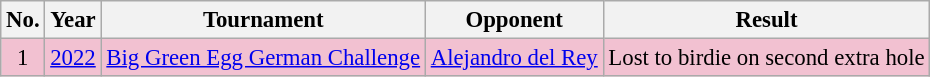<table class="wikitable" style="font-size:95%;">
<tr>
<th>No.</th>
<th>Year</th>
<th>Tournament</th>
<th>Opponent</th>
<th>Result</th>
</tr>
<tr style="background:#F2C1D1;">
<td align=center>1</td>
<td><a href='#'>2022</a></td>
<td><a href='#'>Big Green Egg German Challenge</a></td>
<td> <a href='#'>Alejandro del Rey</a></td>
<td>Lost to birdie on second extra hole</td>
</tr>
</table>
